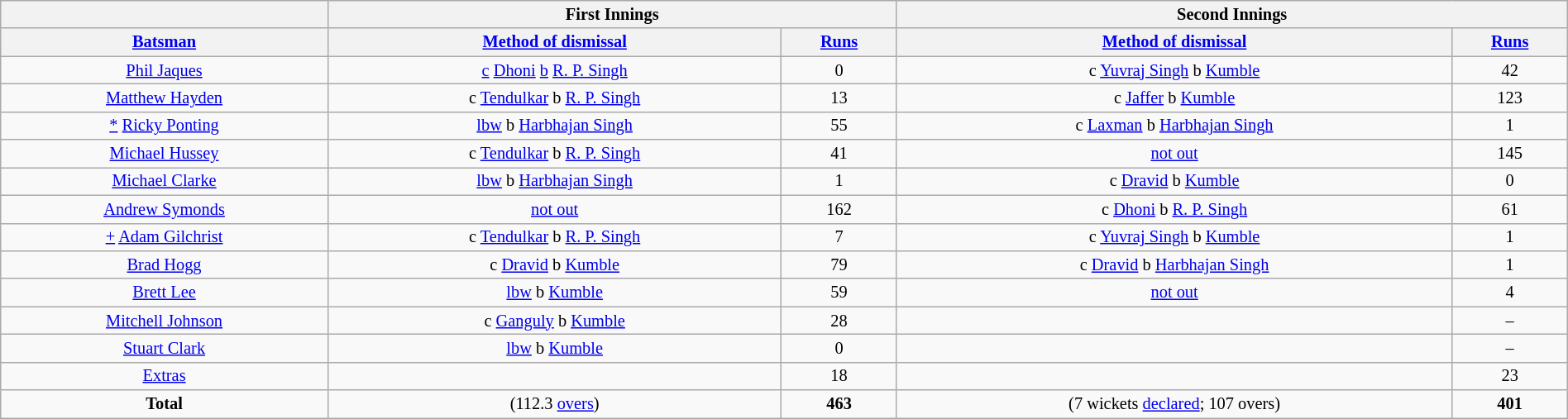<table border="1" cellpadding="1" cellspacing="0" style="font-size: 85%; border: gray solid 1px; border-collapse: collapse; text-align: center; width: 100%;" class=wikitable>
<tr>
<th colspan="1"></th>
<th colspan="2">First Innings</th>
<th colspan="2">Second Innings</th>
</tr>
<tr>
<th><a href='#'>Batsman</a></th>
<th><a href='#'>Method of dismissal</a></th>
<th><a href='#'>Runs</a></th>
<th><a href='#'>Method of dismissal</a></th>
<th><a href='#'>Runs</a></th>
</tr>
<tr>
<td><a href='#'>Phil Jaques</a></td>
<td><a href='#'>c</a> <a href='#'>Dhoni</a> <a href='#'>b</a> <a href='#'>R. P. Singh</a></td>
<td>0</td>
<td>c <a href='#'>Yuvraj Singh</a> b <a href='#'>Kumble</a></td>
<td>42</td>
</tr>
<tr>
<td><a href='#'>Matthew Hayden</a></td>
<td>c <a href='#'>Tendulkar</a> b <a href='#'>R. P. Singh</a></td>
<td>13</td>
<td>c <a href='#'>Jaffer</a> b <a href='#'>Kumble</a></td>
<td>123</td>
</tr>
<tr>
<td><a href='#'>*</a> <a href='#'>Ricky Ponting</a></td>
<td><a href='#'>lbw</a> b <a href='#'>Harbhajan Singh</a></td>
<td>55</td>
<td>c <a href='#'>Laxman</a> b <a href='#'>Harbhajan Singh</a></td>
<td>1</td>
</tr>
<tr>
<td><a href='#'>Michael Hussey</a></td>
<td>c <a href='#'>Tendulkar</a> b <a href='#'>R. P. Singh</a></td>
<td>41</td>
<td><a href='#'>not out</a></td>
<td>145</td>
</tr>
<tr>
<td><a href='#'>Michael Clarke</a></td>
<td><a href='#'>lbw</a> b <a href='#'>Harbhajan Singh</a></td>
<td>1</td>
<td>c <a href='#'>Dravid</a> b <a href='#'>Kumble</a></td>
<td>0</td>
</tr>
<tr>
<td><a href='#'>Andrew Symonds</a></td>
<td><a href='#'>not out</a></td>
<td>162</td>
<td>c <a href='#'>Dhoni</a> b <a href='#'>R. P. Singh</a></td>
<td>61</td>
</tr>
<tr>
<td><a href='#'>+</a> <a href='#'>Adam Gilchrist</a></td>
<td>c <a href='#'>Tendulkar</a> b <a href='#'>R. P. Singh</a></td>
<td>7</td>
<td>c <a href='#'>Yuvraj Singh</a> b <a href='#'>Kumble</a></td>
<td>1</td>
</tr>
<tr>
<td><a href='#'>Brad Hogg</a></td>
<td>c <a href='#'>Dravid</a> b <a href='#'>Kumble</a></td>
<td>79</td>
<td>c <a href='#'>Dravid</a> b <a href='#'>Harbhajan Singh</a></td>
<td>1</td>
</tr>
<tr>
<td><a href='#'>Brett Lee</a></td>
<td><a href='#'>lbw</a> b <a href='#'>Kumble</a></td>
<td>59</td>
<td><a href='#'>not out</a></td>
<td>4</td>
</tr>
<tr>
<td><a href='#'>Mitchell Johnson</a></td>
<td>c <a href='#'>Ganguly</a> b <a href='#'>Kumble</a></td>
<td>28</td>
<td></td>
<td>–</td>
</tr>
<tr>
<td><a href='#'>Stuart Clark</a></td>
<td><a href='#'>lbw</a> b <a href='#'>Kumble</a></td>
<td>0</td>
<td></td>
<td>–</td>
</tr>
<tr>
<td><a href='#'>Extras</a></td>
<td></td>
<td>18</td>
<td></td>
<td>23</td>
</tr>
<tr>
<td><strong>Total</strong></td>
<td>(112.3 <a href='#'>overs</a>)</td>
<td><strong>463</strong></td>
<td>(7 wickets <a href='#'>declared</a>; 107 overs)</td>
<td><strong>401</strong></td>
</tr>
</table>
